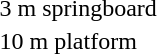<table>
<tr>
<td>3 m springboard<br></td>
<td></td>
<td></td>
<td></td>
</tr>
<tr>
<td>10 m platform<br></td>
<td></td>
<td></td>
<td></td>
</tr>
</table>
